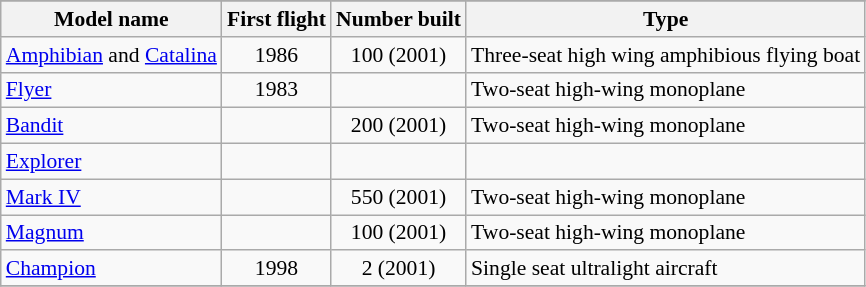<table class="wikitable sortable" align=center style="font-size:90%;">
<tr>
</tr>
<tr>
<th>Model name</th>
<th>First flight</th>
<th>Number built</th>
<th>Type</th>
</tr>
<tr>
<td align=left><a href='#'>Amphibian</a> and <a href='#'>Catalina</a></td>
<td align=center>1986</td>
<td align=center>100 (2001)</td>
<td align=left>Three-seat high wing amphibious flying boat</td>
</tr>
<tr>
<td align=left><a href='#'>Flyer</a></td>
<td align=center>1983</td>
<td align=center></td>
<td align=left>Two-seat high-wing monoplane</td>
</tr>
<tr>
<td align=left><a href='#'>Bandit</a></td>
<td align=center></td>
<td align=center>200 (2001)</td>
<td align=left>Two-seat high-wing monoplane</td>
</tr>
<tr>
<td align=left><a href='#'>Explorer</a></td>
<td align=center></td>
<td align=center></td>
<td align=left></td>
</tr>
<tr>
<td align=left><a href='#'>Mark IV</a></td>
<td align=center></td>
<td align=center>550 (2001)</td>
<td align=left>Two-seat high-wing monoplane</td>
</tr>
<tr>
<td align=left><a href='#'>Magnum</a></td>
<td align=center></td>
<td align=center>100 (2001)</td>
<td align=left>Two-seat high-wing monoplane</td>
</tr>
<tr>
<td align=left><a href='#'>Champion</a></td>
<td align=center>1998</td>
<td align=center>2 (2001)</td>
<td align=left>Single seat ultralight aircraft</td>
</tr>
<tr>
</tr>
</table>
